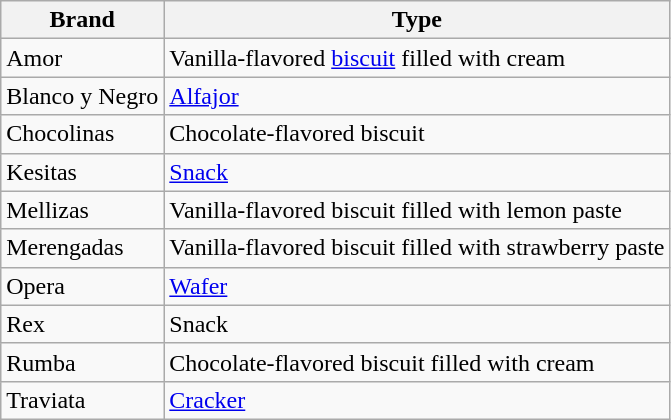<table class= "wikitable">
<tr>
<th>Brand</th>
<th>Type</th>
</tr>
<tr>
<td>Amor</td>
<td>Vanilla-flavored <a href='#'>biscuit</a> filled with cream</td>
</tr>
<tr>
<td>Blanco y Negro</td>
<td><a href='#'>Alfajor</a></td>
</tr>
<tr>
<td>Chocolinas</td>
<td>Chocolate-flavored biscuit</td>
</tr>
<tr>
<td>Kesitas</td>
<td><a href='#'>Snack</a></td>
</tr>
<tr>
<td>Mellizas</td>
<td>Vanilla-flavored biscuit filled with lemon paste</td>
</tr>
<tr>
<td>Merengadas</td>
<td>Vanilla-flavored biscuit filled with strawberry paste</td>
</tr>
<tr>
<td>Opera</td>
<td><a href='#'>Wafer</a></td>
</tr>
<tr>
<td>Rex</td>
<td>Snack</td>
</tr>
<tr>
<td>Rumba</td>
<td>Chocolate-flavored biscuit filled with cream</td>
</tr>
<tr>
<td>Traviata</td>
<td><a href='#'>Cracker</a></td>
</tr>
</table>
